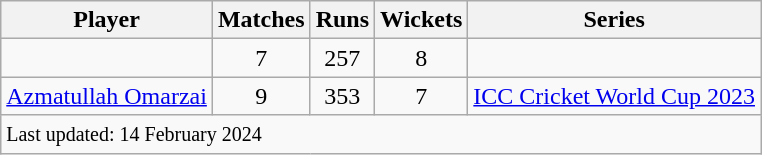<table class="wikitable plainrowheaders sortable">
<tr>
<th scope=col>Player</th>
<th scope=col>Matches</th>
<th scope=col>Runs</th>
<th scope=col>Wickets</th>
<th scope=col>Series</th>
</tr>
<tr>
<td> </td>
<td align=center>7</td>
<td align=center>257</td>
<td align=center>8</td>
<td></td>
</tr>
<tr>
<td><a href='#'>Azmatullah Omarzai</a> </td>
<td align=center>9</td>
<td align=center>353</td>
<td align=center>7</td>
<td><a href='#'>ICC Cricket World Cup 2023</a></td>
</tr>
<tr class=sortbottom>
<td colspan=5><small>Last updated: 14 February 2024</small></td>
</tr>
</table>
